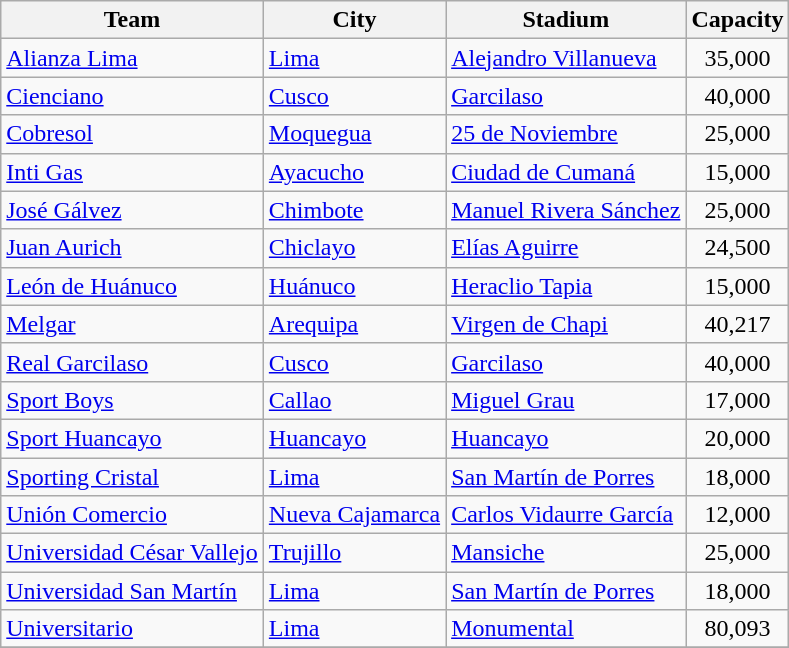<table class="wikitable sortable">
<tr>
<th>Team</th>
<th>City</th>
<th>Stadium</th>
<th>Capacity</th>
</tr>
<tr>
<td><a href='#'>Alianza Lima</a></td>
<td><a href='#'>Lima</a></td>
<td><a href='#'>Alejandro Villanueva</a></td>
<td align="center">35,000</td>
</tr>
<tr>
<td><a href='#'>Cienciano</a></td>
<td><a href='#'>Cusco</a></td>
<td><a href='#'>Garcilaso</a></td>
<td align="center">40,000</td>
</tr>
<tr>
<td><a href='#'>Cobresol</a></td>
<td><a href='#'>Moquegua</a></td>
<td><a href='#'>25 de Noviembre</a></td>
<td align="center">25,000</td>
</tr>
<tr>
<td><a href='#'>Inti Gas</a></td>
<td><a href='#'>Ayacucho</a></td>
<td><a href='#'>Ciudad de Cumaná</a></td>
<td align="center">15,000</td>
</tr>
<tr>
<td><a href='#'>José Gálvez</a></td>
<td><a href='#'>Chimbote</a></td>
<td><a href='#'>Manuel Rivera Sánchez</a></td>
<td align="center">25,000</td>
</tr>
<tr>
<td><a href='#'>Juan Aurich</a></td>
<td><a href='#'>Chiclayo</a></td>
<td><a href='#'>Elías Aguirre</a></td>
<td align="center">24,500</td>
</tr>
<tr>
<td><a href='#'>León de Huánuco</a></td>
<td><a href='#'>Huánuco</a></td>
<td><a href='#'>Heraclio Tapia</a></td>
<td align="center">15,000</td>
</tr>
<tr>
<td><a href='#'>Melgar</a></td>
<td><a href='#'>Arequipa</a></td>
<td><a href='#'>Virgen de Chapi</a></td>
<td align="center">40,217</td>
</tr>
<tr>
<td><a href='#'>Real Garcilaso</a></td>
<td><a href='#'>Cusco</a></td>
<td><a href='#'>Garcilaso</a></td>
<td align="center">40,000</td>
</tr>
<tr>
<td><a href='#'>Sport Boys</a></td>
<td><a href='#'>Callao</a></td>
<td><a href='#'>Miguel Grau</a></td>
<td align="center">17,000</td>
</tr>
<tr>
<td><a href='#'>Sport Huancayo</a></td>
<td><a href='#'>Huancayo</a></td>
<td><a href='#'>Huancayo</a></td>
<td align="center">20,000</td>
</tr>
<tr>
<td><a href='#'>Sporting Cristal</a></td>
<td><a href='#'>Lima</a></td>
<td><a href='#'>San Martín de Porres</a></td>
<td align="center">18,000</td>
</tr>
<tr>
<td><a href='#'>Unión Comercio</a></td>
<td><a href='#'>Nueva Cajamarca</a></td>
<td><a href='#'>Carlos Vidaurre García</a></td>
<td align="center">12,000</td>
</tr>
<tr>
<td><a href='#'>Universidad César Vallejo</a></td>
<td><a href='#'>Trujillo</a></td>
<td><a href='#'>Mansiche</a></td>
<td align="center">25,000</td>
</tr>
<tr>
<td><a href='#'>Universidad San Martín</a></td>
<td><a href='#'>Lima</a></td>
<td><a href='#'>San Martín de Porres</a></td>
<td align="center">18,000</td>
</tr>
<tr>
<td><a href='#'>Universitario</a></td>
<td><a href='#'>Lima</a></td>
<td><a href='#'>Monumental</a></td>
<td align="center">80,093</td>
</tr>
<tr>
</tr>
</table>
